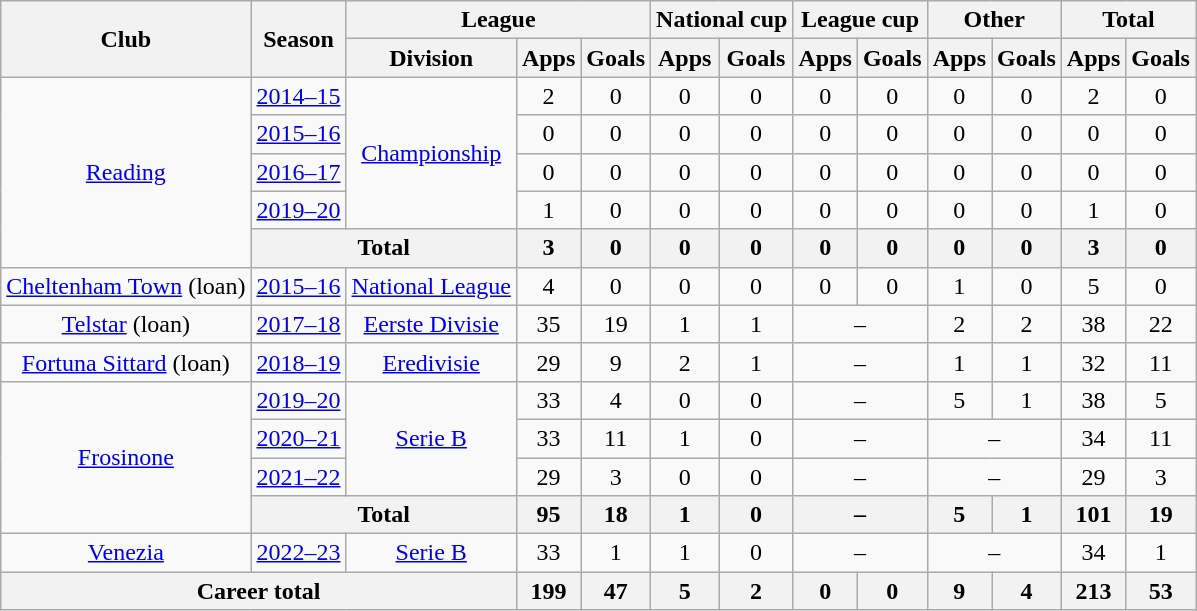<table class="wikitable" style="text-align:center">
<tr>
<th rowspan=2>Club</th>
<th rowspan=2>Season</th>
<th colspan=3>League</th>
<th colspan=2>National cup</th>
<th colspan=2>League cup</th>
<th colspan=2>Other</th>
<th colspan=2>Total</th>
</tr>
<tr>
<th>Division</th>
<th>Apps</th>
<th>Goals</th>
<th>Apps</th>
<th>Goals</th>
<th>Apps</th>
<th>Goals</th>
<th>Apps</th>
<th>Goals</th>
<th>Apps</th>
<th>Goals</th>
</tr>
<tr>
<td rowspan=5><a href='#'>Reading</a></td>
<td><a href='#'>2014–15</a></td>
<td rowspan=4><a href='#'>Championship</a></td>
<td>2</td>
<td>0</td>
<td>0</td>
<td>0</td>
<td>0</td>
<td>0</td>
<td>0</td>
<td>0</td>
<td>2</td>
<td>0</td>
</tr>
<tr>
<td><a href='#'>2015–16</a></td>
<td>0</td>
<td>0</td>
<td>0</td>
<td>0</td>
<td>0</td>
<td>0</td>
<td>0</td>
<td>0</td>
<td>0</td>
<td>0</td>
</tr>
<tr>
<td><a href='#'>2016–17</a></td>
<td>0</td>
<td>0</td>
<td>0</td>
<td>0</td>
<td>0</td>
<td>0</td>
<td>0</td>
<td>0</td>
<td>0</td>
<td>0</td>
</tr>
<tr>
<td><a href='#'>2019–20</a></td>
<td>1</td>
<td>0</td>
<td>0</td>
<td>0</td>
<td>0</td>
<td>0</td>
<td>0</td>
<td>0</td>
<td>1</td>
<td>0</td>
</tr>
<tr>
<th colspan=2>Total</th>
<th>3</th>
<th>0</th>
<th>0</th>
<th>0</th>
<th>0</th>
<th>0</th>
<th>0</th>
<th>0</th>
<th>3</th>
<th>0</th>
</tr>
<tr>
<td><a href='#'>Cheltenham Town</a> (loan)</td>
<td><a href='#'>2015–16</a></td>
<td><a href='#'>National League</a></td>
<td>4</td>
<td>0</td>
<td>0</td>
<td>0</td>
<td>0</td>
<td>0</td>
<td>1</td>
<td>0</td>
<td>5</td>
<td>0</td>
</tr>
<tr>
<td><a href='#'>Telstar</a> (loan)</td>
<td><a href='#'>2017–18</a></td>
<td><a href='#'>Eerste Divisie</a></td>
<td>35</td>
<td>19</td>
<td>1</td>
<td>1</td>
<td colspan="2">–</td>
<td>2</td>
<td>2</td>
<td>38</td>
<td>22</td>
</tr>
<tr>
<td><a href='#'>Fortuna Sittard</a> (loan)</td>
<td><a href='#'>2018–19</a></td>
<td><a href='#'>Eredivisie</a></td>
<td>29</td>
<td>9</td>
<td>2</td>
<td>1</td>
<td colspan="2">–</td>
<td>1</td>
<td>1</td>
<td>32</td>
<td>11</td>
</tr>
<tr>
<td rowspan=4><a href='#'>Frosinone</a></td>
<td><a href='#'>2019–20</a></td>
<td rowspan=3><a href='#'>Serie B</a></td>
<td>33</td>
<td>4</td>
<td>0</td>
<td>0</td>
<td colspan="2">–</td>
<td>5</td>
<td>1</td>
<td>38</td>
<td>5</td>
</tr>
<tr>
<td><a href='#'>2020–21</a></td>
<td>33</td>
<td>11</td>
<td>1</td>
<td>0</td>
<td colspan="2">–</td>
<td colspan="2">–</td>
<td>34</td>
<td>11</td>
</tr>
<tr>
<td><a href='#'>2021–22</a></td>
<td>29</td>
<td>3</td>
<td>0</td>
<td>0</td>
<td colspan="2">–</td>
<td colspan="2">–</td>
<td>29</td>
<td>3</td>
</tr>
<tr>
<th colspan=2>Total</th>
<th>95</th>
<th>18</th>
<th>1</th>
<th>0</th>
<th colspan="2">–</th>
<th>5</th>
<th>1</th>
<th>101</th>
<th>19</th>
</tr>
<tr>
<td><a href='#'>Venezia</a></td>
<td><a href='#'>2022–23</a></td>
<td><a href='#'>Serie B</a></td>
<td>33</td>
<td>1</td>
<td>1</td>
<td>0</td>
<td colspan="2">–</td>
<td colspan="2">–</td>
<td>34</td>
<td>1</td>
</tr>
<tr>
<th colspan=3>Career total</th>
<th>199</th>
<th>47</th>
<th>5</th>
<th>2</th>
<th>0</th>
<th>0</th>
<th>9</th>
<th>4</th>
<th>213</th>
<th>53</th>
</tr>
</table>
